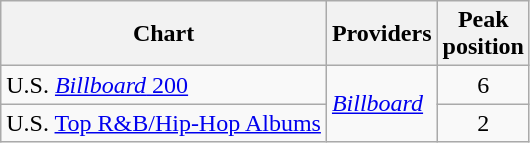<table class="wikitable">
<tr>
<th>Chart</th>
<th>Providers</th>
<th>Peak<br>position</th>
</tr>
<tr>
<td>U.S. <a href='#'><em>Billboard</em> 200</a></td>
<td rowspan="2"><em><a href='#'>Billboard</a></em></td>
<td style="text-align:center;">6</td>
</tr>
<tr>
<td>U.S. <a href='#'>Top R&B/Hip-Hop Albums</a></td>
<td style="text-align:center;">2</td>
</tr>
</table>
